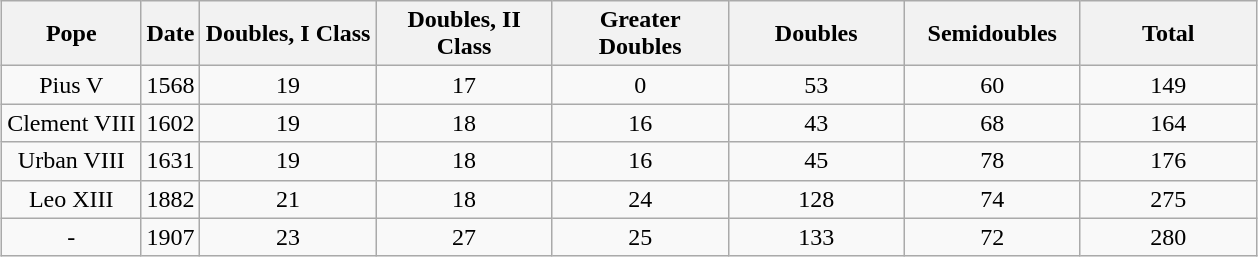<table class="wikitable" style="margin: 1em auto 1em auto;">
<tr>
<th align="center">Pope</th>
<th>Date</th>
<th width="110">Doubles, I Class</th>
<th width="110">Doubles, II Class</th>
<th width="110">Greater Doubles</th>
<th width="110">Doubles</th>
<th width="110">Semidoubles</th>
<th width="110">Total</th>
</tr>
<tr>
<td align="center">Pius V</td>
<td>1568</td>
<td align="center">19</td>
<td align="center">17</td>
<td align="center">0</td>
<td align="center">53</td>
<td align="center">60</td>
<td align="center">149</td>
</tr>
<tr>
<td align="center">Clement VIII</td>
<td>1602</td>
<td align="center">19</td>
<td align="center">18</td>
<td align="center">16</td>
<td align="center">43</td>
<td align="center">68</td>
<td align="center">164</td>
</tr>
<tr>
<td align="center">Urban VIII</td>
<td>1631</td>
<td align="center">19</td>
<td align="center">18</td>
<td align="center">16</td>
<td align="center">45</td>
<td align="center">78</td>
<td align="center">176</td>
</tr>
<tr>
<td align="center">Leo XIII</td>
<td>1882</td>
<td align="center">21</td>
<td align="center">18</td>
<td align="center">24</td>
<td align="center">128</td>
<td align="center">74</td>
<td align="center">275</td>
</tr>
<tr>
<td align="center">-</td>
<td>1907</td>
<td align="center">23</td>
<td align="center">27</td>
<td align="center">25</td>
<td align="center">133</td>
<td align="center">72</td>
<td align="center">280</td>
</tr>
</table>
